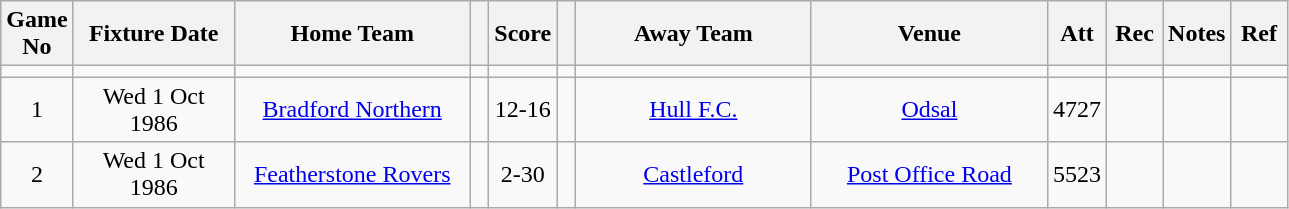<table class="wikitable" style="text-align:center;">
<tr>
<th width=20 abbr="No">Game No</th>
<th width=100 abbr="Date">Fixture Date</th>
<th width=150 abbr="Home Team">Home Team</th>
<th width=5 abbr="space"></th>
<th width=20 abbr="Score">Score</th>
<th width=5 abbr="space"></th>
<th width=150 abbr="Away Team">Away Team</th>
<th width=150 abbr="Venue">Venue</th>
<th width=30 abbr="Att">Att</th>
<th width=30 abbr="Rec">Rec</th>
<th width=20 abbr="Notes">Notes</th>
<th width=30 abbr="Ref">Ref</th>
</tr>
<tr>
<td></td>
<td></td>
<td></td>
<td></td>
<td></td>
<td></td>
<td></td>
<td></td>
<td></td>
<td></td>
<td></td>
</tr>
<tr>
<td>1</td>
<td>Wed 1 Oct 1986</td>
<td><a href='#'>Bradford Northern</a></td>
<td></td>
<td>12-16</td>
<td></td>
<td><a href='#'>Hull F.C.</a></td>
<td><a href='#'>Odsal</a></td>
<td>4727</td>
<td></td>
<td></td>
<td></td>
</tr>
<tr>
<td>2</td>
<td>Wed 1 Oct 1986</td>
<td><a href='#'>Featherstone Rovers</a></td>
<td></td>
<td>2-30</td>
<td></td>
<td><a href='#'>Castleford</a></td>
<td><a href='#'>Post Office Road</a></td>
<td>5523</td>
<td></td>
<td></td>
<td></td>
</tr>
</table>
